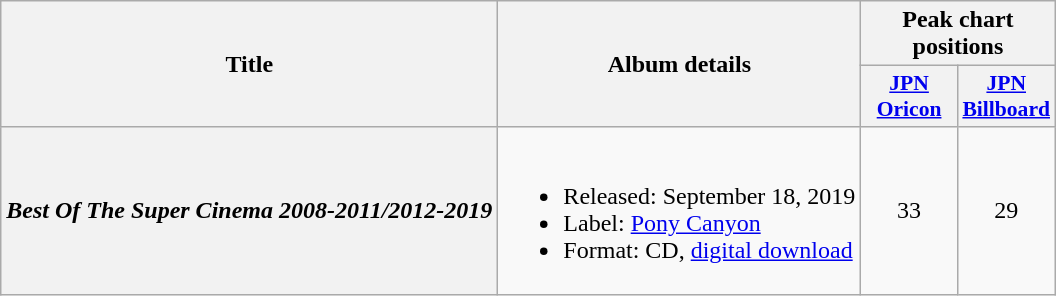<table class="wikitable plainrowheaders">
<tr>
<th scope="col" rowspan="2">Title</th>
<th scope="col" rowspan="2">Album details</th>
<th scope="col" colspan="2">Peak chart positions</th>
</tr>
<tr>
<th scope="col" style="width:4em;font-size:90%"><a href='#'>JPN<br>Oricon</a><br></th>
<th scope="col" style="width:4em;font-size:90%"><a href='#'>JPN<br>Billboard</a></th>
</tr>
<tr>
<th scope="row"><em>Best Of The Super Cinema 2008-2011/2012-2019</em></th>
<td><br><ul><li>Released: September 18, 2019</li><li>Label: <a href='#'>Pony Canyon</a></li><li>Format: CD, <a href='#'>digital download</a></li></ul></td>
<td align="center">33</td>
<td align="center">29</td>
</tr>
</table>
